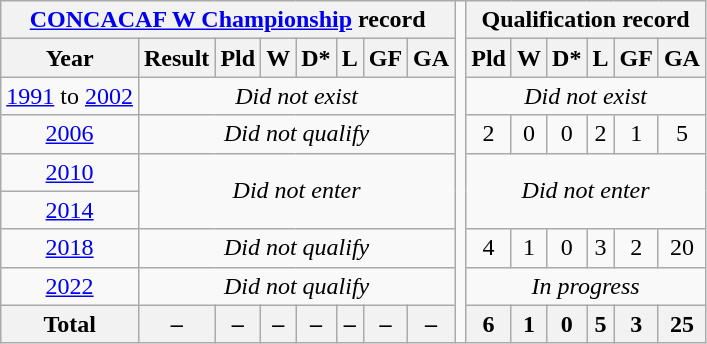<table class="wikitable" style="text-align: center;">
<tr>
<th colspan=8><a href='#'>CONCACAF W Championship</a> record</th>
<td rowspan=10></td>
<th colspan=6>Qualification record</th>
</tr>
<tr>
<th>Year</th>
<th>Result</th>
<th>Pld</th>
<th>W</th>
<th>D*</th>
<th>L</th>
<th>GF</th>
<th>GA</th>
<th>Pld</th>
<th>W</th>
<th>D*</th>
<th>L</th>
<th>GF</th>
<th>GA</th>
</tr>
<tr>
<td> <a href='#'>1991</a> to  <a href='#'>2002</a></td>
<td colspan=7><em>Did not exist</em></td>
<td colspan=6><em>Did not exist</em></td>
</tr>
<tr>
<td> <a href='#'>2006</a></td>
<td colspan=7><em>Did not qualify</em></td>
<td>2</td>
<td>0</td>
<td>0</td>
<td>2</td>
<td>1</td>
<td>5</td>
</tr>
<tr>
<td> <a href='#'>2010</a></td>
<td colspan=7 rowspan=2><em>Did not enter</em></td>
<td colspan=6 rowspan=2><em>Did not enter</em></td>
</tr>
<tr>
<td> <a href='#'>2014</a></td>
</tr>
<tr>
<td> <a href='#'>2018</a></td>
<td colspan=7><em>Did not qualify</em></td>
<td>4</td>
<td>1</td>
<td>0</td>
<td>3</td>
<td>2</td>
<td>20</td>
</tr>
<tr>
<td> <a href='#'>2022</a></td>
<td colspan=7><em>Did not qualify</em></td>
<td colspan=6><em>In progress</em></td>
</tr>
<tr>
<th>Total</th>
<th>–</th>
<th>–</th>
<th>–</th>
<th>–</th>
<th>–</th>
<th>–</th>
<th>–</th>
<th>6</th>
<th>1</th>
<th>0</th>
<th>5</th>
<th>3</th>
<th>25</th>
</tr>
</table>
